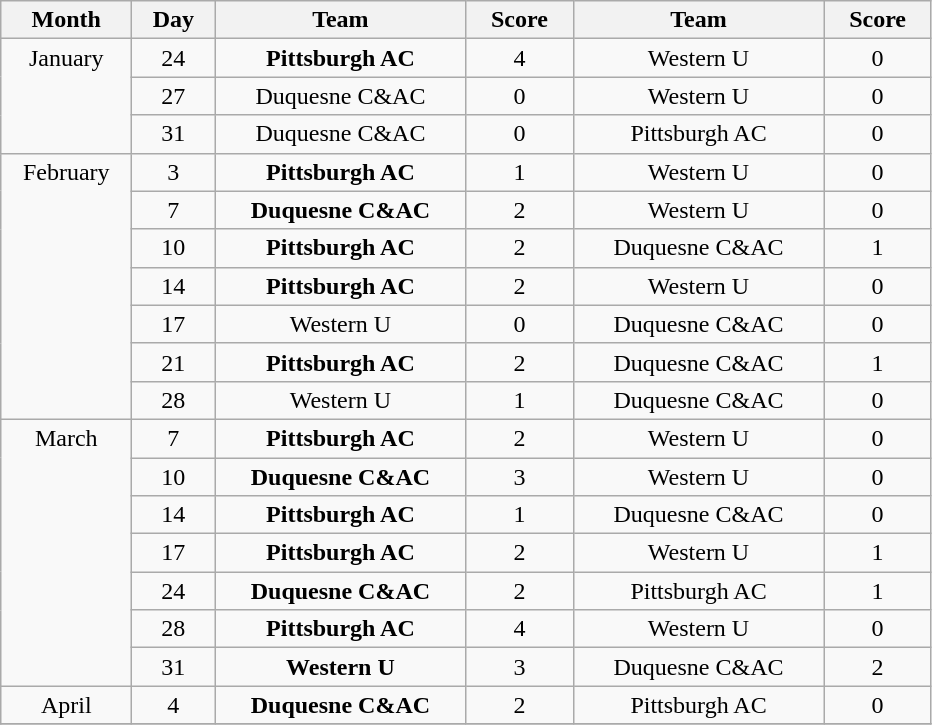<table class="wikitable" style="text-align:center;">
<tr>
<th style="width:5em">Month</th>
<th style="width:3em">Day</th>
<th style="width:10em">Team</th>
<th style="width:4em">Score</th>
<th style="width:10em">Team</th>
<th style="width:4em">Score</th>
</tr>
<tr>
<td rowspan=3 valign=top>January</td>
<td>24</td>
<td><strong>Pittsburgh AC</strong></td>
<td>4</td>
<td>Western U</td>
<td>0</td>
</tr>
<tr>
<td>27</td>
<td>Duquesne C&AC</td>
<td>0</td>
<td>Western U</td>
<td>0</td>
</tr>
<tr>
<td>31</td>
<td>Duquesne C&AC</td>
<td>0</td>
<td>Pittsburgh AC</td>
<td>0</td>
</tr>
<tr>
<td rowspan=7 valign=top>February</td>
<td>3</td>
<td><strong>Pittsburgh AC</strong></td>
<td>1</td>
<td>Western U</td>
<td>0</td>
</tr>
<tr>
<td>7</td>
<td><strong>Duquesne C&AC</strong></td>
<td>2</td>
<td>Western U</td>
<td>0</td>
</tr>
<tr>
<td>10</td>
<td><strong>Pittsburgh AC</strong></td>
<td>2</td>
<td>Duquesne C&AC</td>
<td>1</td>
</tr>
<tr>
<td>14</td>
<td><strong>Pittsburgh AC</strong></td>
<td>2</td>
<td>Western U</td>
<td>0</td>
</tr>
<tr>
<td>17</td>
<td>Western U</td>
<td>0</td>
<td>Duquesne C&AC</td>
<td>0</td>
</tr>
<tr>
<td>21</td>
<td><strong>Pittsburgh AC</strong></td>
<td>2</td>
<td>Duquesne C&AC</td>
<td>1</td>
</tr>
<tr>
<td>28</td>
<td>Western U</td>
<td>1</td>
<td>Duquesne C&AC</td>
<td>0</td>
</tr>
<tr>
<td rowspan=7 valign=top>March</td>
<td>7</td>
<td><strong>Pittsburgh AC</strong></td>
<td>2</td>
<td>Western U</td>
<td>0</td>
</tr>
<tr>
<td>10</td>
<td><strong>Duquesne C&AC</strong></td>
<td>3</td>
<td>Western U</td>
<td>0</td>
</tr>
<tr>
<td>14</td>
<td><strong>Pittsburgh AC</strong></td>
<td>1</td>
<td>Duquesne C&AC</td>
<td>0</td>
</tr>
<tr>
<td>17</td>
<td><strong>Pittsburgh AC</strong></td>
<td>2</td>
<td>Western U</td>
<td>1</td>
</tr>
<tr>
<td>24</td>
<td><strong>Duquesne C&AC</strong></td>
<td>2</td>
<td>Pittsburgh AC</td>
<td>1</td>
</tr>
<tr>
<td>28</td>
<td><strong>Pittsburgh AC</strong></td>
<td>4</td>
<td>Western U</td>
<td>0</td>
</tr>
<tr>
<td>31</td>
<td><strong>Western U</strong></td>
<td>3</td>
<td>Duquesne C&AC</td>
<td>2</td>
</tr>
<tr>
<td rowspan=1 valign=top>April</td>
<td>4</td>
<td><strong>Duquesne C&AC</strong></td>
<td>2</td>
<td>Pittsburgh AC</td>
<td>0</td>
</tr>
<tr>
</tr>
</table>
